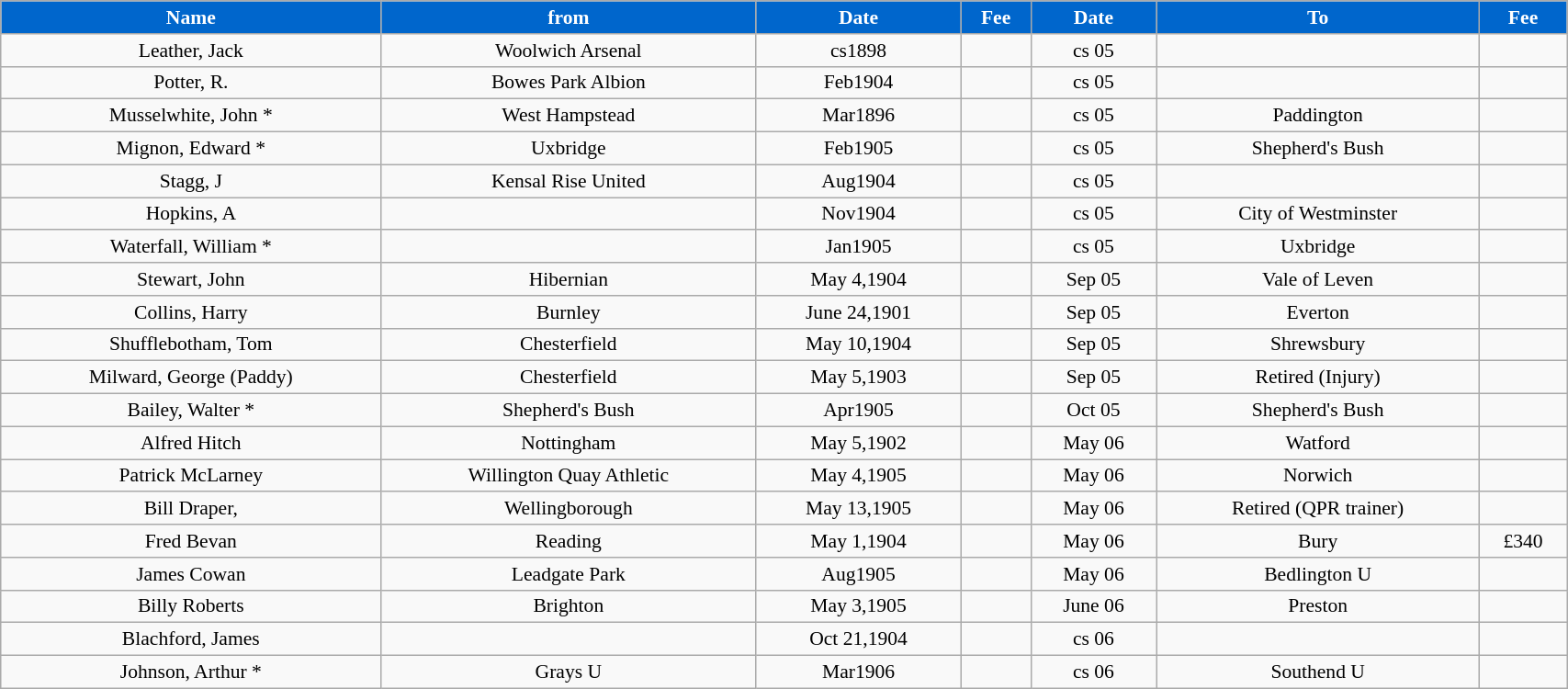<table class="wikitable" style="text-align:center; font-size:90%; width:90%;">
<tr>
<th style="background:#0066CC; color:#FFFFFF; text-align:center;"><strong>Name</strong></th>
<th style="background:#0066CC; color:#FFFFFF; text-align:center;">from</th>
<th style="background:#0066CC; color:#FFFFFF; text-align:center;"><strong>Date</strong></th>
<th style="background:#0066CC; color:#FFFFFF; text-align:center;"><strong>Fee</strong></th>
<th style="background:#0066CC; color:#FFFFFF; text-align:center;"><strong>Date</strong></th>
<th style="background:#0066CC; color:#FFFFFF; text-align:center;"><strong>To</strong></th>
<th style="background:#0066CC; color:#FFFFFF; text-align:center;"><strong>Fee</strong></th>
</tr>
<tr>
<td>Leather, Jack</td>
<td>Woolwich Arsenal</td>
<td>cs1898</td>
<td></td>
<td>cs 05</td>
<td></td>
<td></td>
</tr>
<tr>
<td>Potter, R.</td>
<td>Bowes Park Albion</td>
<td>Feb1904</td>
<td></td>
<td>cs 05</td>
<td></td>
<td></td>
</tr>
<tr>
<td>Musselwhite, John *</td>
<td>West Hampstead</td>
<td>Mar1896</td>
<td></td>
<td>cs 05</td>
<td>Paddington</td>
<td></td>
</tr>
<tr>
<td>Mignon, Edward *</td>
<td>Uxbridge</td>
<td>Feb1905</td>
<td></td>
<td>cs 05</td>
<td>Shepherd's Bush</td>
<td></td>
</tr>
<tr>
<td>Stagg, J</td>
<td>Kensal Rise United</td>
<td>Aug1904</td>
<td></td>
<td>cs 05</td>
<td></td>
<td></td>
</tr>
<tr>
<td>Hopkins, A</td>
<td></td>
<td>Nov1904</td>
<td></td>
<td>cs 05</td>
<td>City of Westminster</td>
<td></td>
</tr>
<tr>
<td>Waterfall, William *</td>
<td></td>
<td>Jan1905</td>
<td></td>
<td>cs 05</td>
<td>Uxbridge</td>
<td></td>
</tr>
<tr>
<td>Stewart, John</td>
<td>Hibernian</td>
<td>May 4,1904</td>
<td></td>
<td>Sep 05</td>
<td>Vale of Leven</td>
<td></td>
</tr>
<tr>
<td>Collins, Harry</td>
<td>Burnley</td>
<td>June 24,1901</td>
<td></td>
<td>Sep 05</td>
<td>Everton</td>
<td></td>
</tr>
<tr>
<td>Shufflebotham, Tom</td>
<td>Chesterfield</td>
<td>May 10,1904</td>
<td></td>
<td>Sep 05</td>
<td>Shrewsbury</td>
<td></td>
</tr>
<tr>
<td>Milward, George (Paddy)</td>
<td>Chesterfield</td>
<td>May 5,1903</td>
<td></td>
<td>Sep 05</td>
<td>Retired (Injury)</td>
<td></td>
</tr>
<tr>
<td>Bailey, Walter *</td>
<td>Shepherd's Bush</td>
<td>Apr1905</td>
<td></td>
<td>Oct 05</td>
<td>Shepherd's Bush</td>
<td></td>
</tr>
<tr>
<td>Alfred Hitch</td>
<td>Nottingham</td>
<td>May 5,1902</td>
<td></td>
<td>May 06</td>
<td>Watford</td>
<td></td>
</tr>
<tr>
<td>Patrick McLarney</td>
<td>Willington Quay Athletic</td>
<td>May 4,1905</td>
<td></td>
<td>May 06</td>
<td>Norwich</td>
<td></td>
</tr>
<tr>
<td>Bill Draper,</td>
<td>Wellingborough</td>
<td>May 13,1905</td>
<td></td>
<td>May 06</td>
<td>Retired (QPR trainer)</td>
<td></td>
</tr>
<tr>
<td>Fred Bevan</td>
<td>Reading</td>
<td>May 1,1904</td>
<td></td>
<td>May 06</td>
<td>Bury</td>
<td>£340</td>
</tr>
<tr>
<td>James Cowan</td>
<td>Leadgate Park</td>
<td>Aug1905</td>
<td></td>
<td>May 06</td>
<td>Bedlington U</td>
<td></td>
</tr>
<tr>
<td>Billy Roberts</td>
<td>Brighton</td>
<td>May 3,1905</td>
<td></td>
<td>June 06</td>
<td>Preston</td>
<td></td>
</tr>
<tr>
<td>Blachford, James</td>
<td></td>
<td>Oct 21,1904</td>
<td></td>
<td>cs 06</td>
<td></td>
<td></td>
</tr>
<tr>
<td>Johnson, Arthur *</td>
<td>Grays U</td>
<td>Mar1906</td>
<td></td>
<td>cs 06</td>
<td>Southend U</td>
<td></td>
</tr>
</table>
